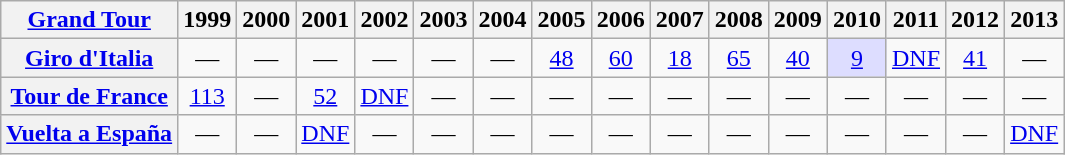<table class="wikitable plainrowheaders">
<tr>
<th scope="col"><a href='#'>Grand Tour</a></th>
<th scope="col">1999</th>
<th scope="col">2000</th>
<th scope="col">2001</th>
<th scope="col">2002</th>
<th scope="col">2003</th>
<th scope="col">2004</th>
<th scope="col">2005</th>
<th scope="col">2006</th>
<th scope="col">2007</th>
<th scope="col">2008</th>
<th scope="col">2009</th>
<th scope="col">2010</th>
<th scope="col">2011</th>
<th scope="col">2012</th>
<th scope="col">2013</th>
</tr>
<tr style="text-align:center;">
<th scope="row"> <a href='#'>Giro d'Italia</a></th>
<td>—</td>
<td>—</td>
<td>—</td>
<td>—</td>
<td>—</td>
<td>—</td>
<td style="text-align:center;"><a href='#'>48</a></td>
<td style="text-align:center;"><a href='#'>60</a></td>
<td style="text-align:center;"><a href='#'>18</a></td>
<td style="text-align:center;"><a href='#'>65</a></td>
<td style="text-align:center;"><a href='#'>40</a></td>
<td style="text-align:center; background:#ddf;"><a href='#'>9</a></td>
<td style="text-align:center;"><a href='#'>DNF</a></td>
<td style="text-align:center;"><a href='#'>41</a></td>
<td>—</td>
</tr>
<tr style="text-align:center;">
<th scope="row"> <a href='#'>Tour de France</a></th>
<td style="text-align:center;"><a href='#'>113</a></td>
<td>—</td>
<td style="text-align:center;"><a href='#'>52</a></td>
<td style="text-align:center;"><a href='#'>DNF</a></td>
<td>—</td>
<td>—</td>
<td>—</td>
<td>—</td>
<td>—</td>
<td>—</td>
<td>—</td>
<td>—</td>
<td>—</td>
<td>—</td>
<td>—</td>
</tr>
<tr style="text-align:center;">
<th scope="row"> <a href='#'>Vuelta a España</a></th>
<td>—</td>
<td>—</td>
<td style="text-align:center;"><a href='#'>DNF</a></td>
<td>—</td>
<td>—</td>
<td>—</td>
<td>—</td>
<td>—</td>
<td>—</td>
<td>—</td>
<td>—</td>
<td>—</td>
<td>—</td>
<td>—</td>
<td style="text-align:center;"><a href='#'>DNF</a></td>
</tr>
</table>
